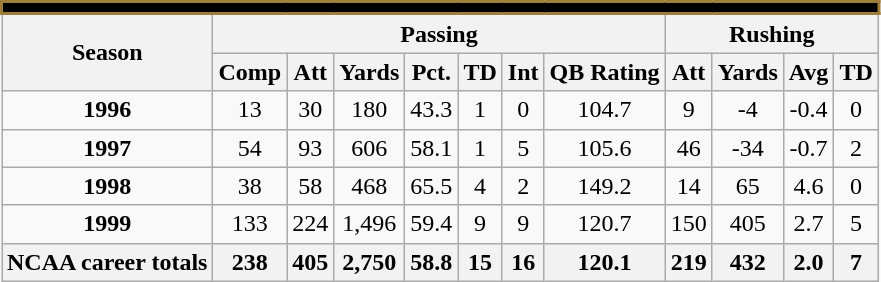<table class=wikitable style="text-align:center;">
<tr>
<td ! colspan="12" style="background: #000000; border: 2px solid #9E7E38; color:#FFFFFF;"></td>
</tr>
<tr>
<th rowspan=2>Season</th>
<th colspan=7>Passing</th>
<th colspan=4>Rushing</th>
</tr>
<tr>
<th>Comp</th>
<th>Att</th>
<th>Yards</th>
<th>Pct.</th>
<th>TD</th>
<th>Int</th>
<th>QB Rating</th>
<th>Att</th>
<th>Yards</th>
<th>Avg</th>
<th>TD</th>
</tr>
<tr>
<td><strong>1996</strong></td>
<td>13</td>
<td>30</td>
<td>180</td>
<td>43.3</td>
<td>1</td>
<td>0</td>
<td>104.7</td>
<td>9</td>
<td>-4</td>
<td>-0.4</td>
<td>0</td>
</tr>
<tr>
<td><strong>1997</strong></td>
<td>54</td>
<td>93</td>
<td>606</td>
<td>58.1</td>
<td>1</td>
<td>5</td>
<td>105.6</td>
<td>46</td>
<td>-34</td>
<td>-0.7</td>
<td>2</td>
</tr>
<tr>
<td><strong>1998</strong></td>
<td>38</td>
<td>58</td>
<td>468</td>
<td>65.5</td>
<td>4</td>
<td>2</td>
<td>149.2</td>
<td>14</td>
<td>65</td>
<td>4.6</td>
<td>0</td>
</tr>
<tr>
<td><strong>1999</strong></td>
<td>133</td>
<td>224</td>
<td>1,496</td>
<td>59.4</td>
<td>9</td>
<td>9</td>
<td>120.7</td>
<td>150</td>
<td>405</td>
<td>2.7</td>
<td>5</td>
</tr>
<tr>
<th>NCAA career totals</th>
<th>238</th>
<th>405</th>
<th>2,750</th>
<th>58.8</th>
<th>15</th>
<th>16</th>
<th>120.1</th>
<th>219</th>
<th>432</th>
<th>2.0</th>
<th>7</th>
</tr>
</table>
